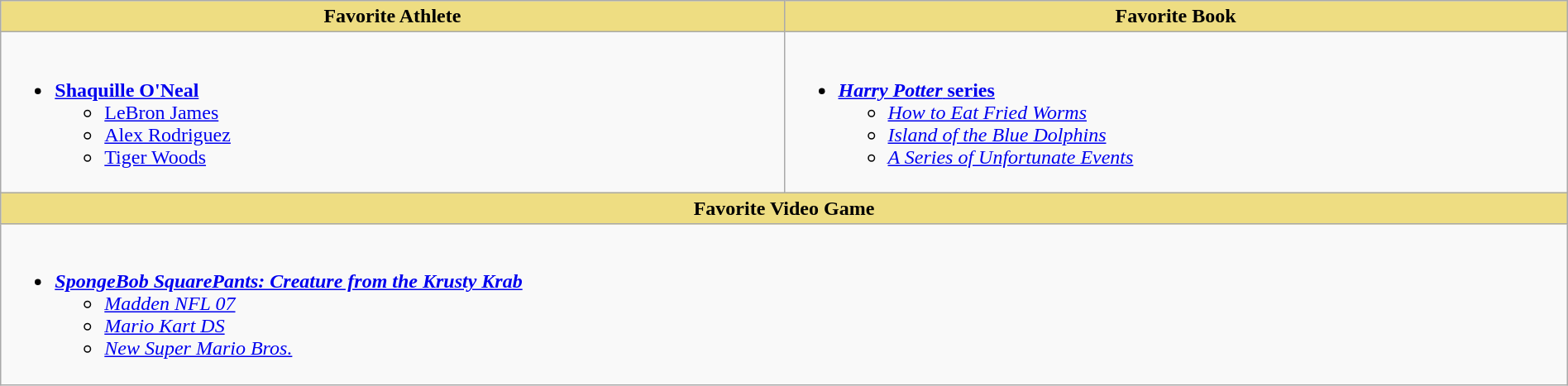<table class="wikitable" style="width:100%">
<tr>
<th style="background:#EEDD82; width:50%">Favorite Athlete</th>
<th style="background:#EEDD82; width:50%">Favorite Book</th>
</tr>
<tr>
<td valign="top"><br><ul><li><strong><a href='#'>Shaquille O'Neal</a></strong><ul><li><a href='#'>LeBron James</a></li><li><a href='#'>Alex Rodriguez</a></li><li><a href='#'>Tiger Woods</a></li></ul></li></ul></td>
<td valign="top"><br><ul><li><strong><a href='#'><em>Harry Potter</em> series</a></strong><ul><li><em><a href='#'>How to Eat Fried Worms</a></em></li><li><em><a href='#'>Island of the Blue Dolphins</a></em></li><li><em><a href='#'>A Series of Unfortunate Events</a></em></li></ul></li></ul></td>
</tr>
<tr>
<th style="background:#EEDD82;" colspan="2">Favorite Video Game</th>
</tr>
<tr>
<td colspan="2" valign="top"><br><ul><li><strong><em><a href='#'>SpongeBob SquarePants: Creature from the Krusty Krab</a></em></strong><ul><li><em><a href='#'>Madden NFL 07</a></em></li><li><em><a href='#'>Mario Kart DS</a></em></li><li><em><a href='#'>New Super Mario Bros.</a></em></li></ul></li></ul></td>
</tr>
</table>
